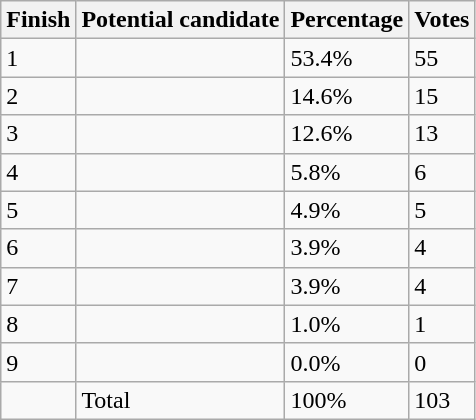<table class="wikitable sortable">
<tr>
<th>Finish</th>
<th>Potential candidate</th>
<th>Percentage</th>
<th>Votes</th>
</tr>
<tr>
<td>1</td>
<td></td>
<td>53.4%</td>
<td>55</td>
</tr>
<tr>
<td>2</td>
<td></td>
<td>14.6%</td>
<td>15</td>
</tr>
<tr>
<td>3</td>
<td></td>
<td>12.6%</td>
<td>13</td>
</tr>
<tr>
<td>4</td>
<td></td>
<td>5.8%</td>
<td>6</td>
</tr>
<tr>
<td>5</td>
<td></td>
<td>4.9%</td>
<td>5</td>
</tr>
<tr>
<td>6</td>
<td></td>
<td>3.9%</td>
<td>4</td>
</tr>
<tr>
<td>7</td>
<td></td>
<td>3.9%</td>
<td>4</td>
</tr>
<tr>
<td>8</td>
<td></td>
<td>1.0%</td>
<td>1</td>
</tr>
<tr>
<td>9</td>
<td></td>
<td>0.0%</td>
<td>0</td>
</tr>
<tr>
<td></td>
<td>Total</td>
<td>100%</td>
<td>103</td>
</tr>
</table>
